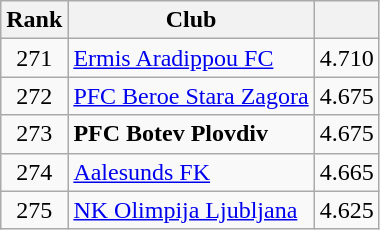<table class="wikitable" style="text-align: center;">
<tr>
<th>Rank</th>
<th>Club</th>
<th></th>
</tr>
<tr>
<td>271</td>
<td align=left> <a href='#'>Ermis Aradippou FC</a></td>
<td>4.710</td>
</tr>
<tr>
<td>272</td>
<td align=left> <a href='#'>PFC Beroe Stara Zagora</a></td>
<td>4.675</td>
</tr>
<tr>
<td>273</td>
<td align=left> <strong>PFC Botev Plovdiv</strong></td>
<td>4.675</td>
</tr>
<tr>
<td>274</td>
<td align=left> <a href='#'>Aalesunds FK</a></td>
<td>4.665</td>
</tr>
<tr>
<td>275</td>
<td align=left> <a href='#'>NK Olimpija Ljubljana</a></td>
<td>4.625</td>
</tr>
</table>
